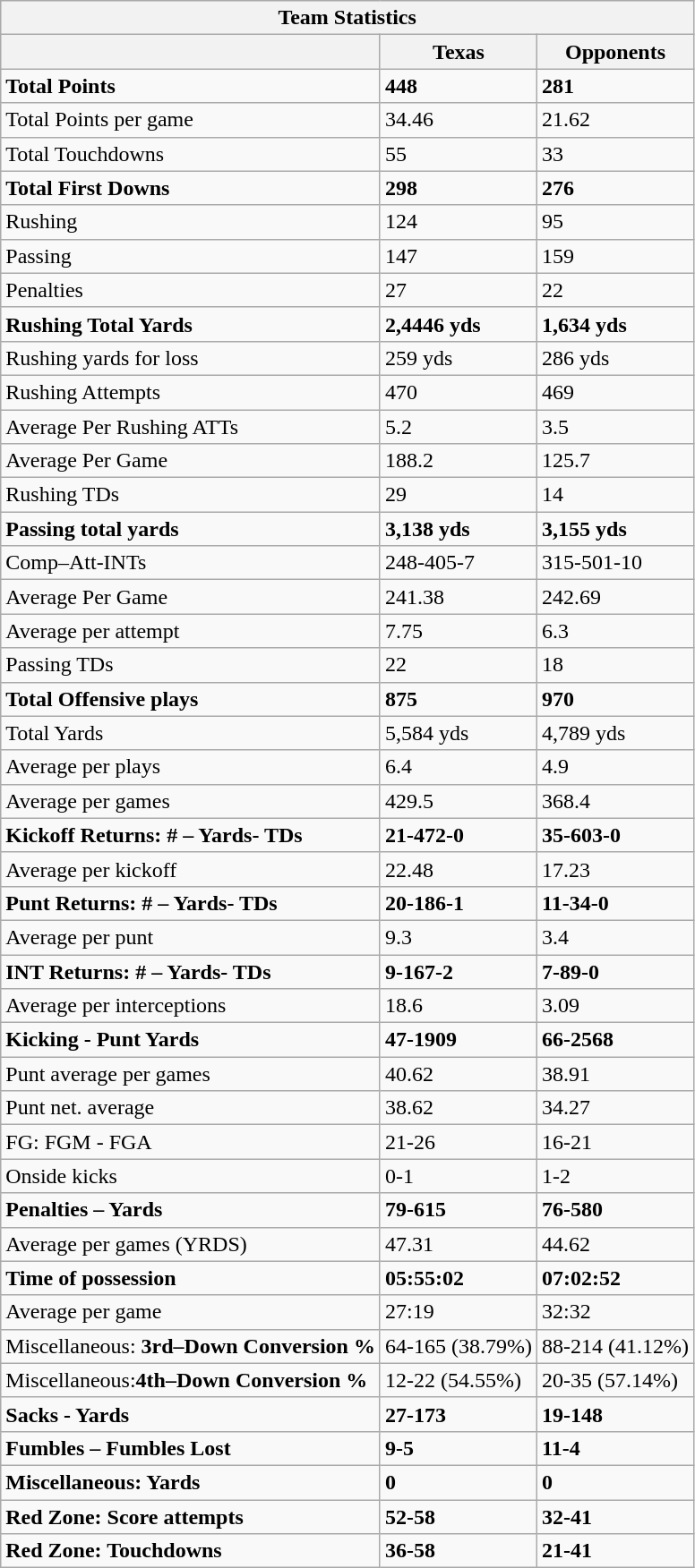<table class="wikitable collapsible collapsed">
<tr>
<th colspan="3">Team Statistics</th>
</tr>
<tr>
<th> </th>
<th>Texas</th>
<th>Opponents</th>
</tr>
<tr>
<td><strong>Total Points</strong></td>
<td><strong>448</strong></td>
<td><strong>281</strong></td>
</tr>
<tr>
<td>Total Points per game</td>
<td>34.46</td>
<td>21.62</td>
</tr>
<tr>
<td>Total Touchdowns</td>
<td>55</td>
<td>33</td>
</tr>
<tr>
<td><strong>Total First Downs</strong></td>
<td><strong>298</strong></td>
<td><strong>276</strong></td>
</tr>
<tr>
<td>Rushing</td>
<td>124</td>
<td>95</td>
</tr>
<tr>
<td>Passing</td>
<td>147</td>
<td>159</td>
</tr>
<tr>
<td>Penalties</td>
<td>27</td>
<td>22</td>
</tr>
<tr>
<td><strong>Rushing Total Yards</strong></td>
<td><strong>2,4446 yds</strong></td>
<td><strong>1,634 yds</strong></td>
</tr>
<tr>
<td>Rushing yards for loss</td>
<td>259 yds</td>
<td>286 yds</td>
</tr>
<tr>
<td>Rushing Attempts</td>
<td>470</td>
<td>469</td>
</tr>
<tr>
<td>Average Per Rushing ATTs</td>
<td>5.2</td>
<td>3.5</td>
</tr>
<tr>
<td>Average Per Game</td>
<td>188.2</td>
<td>125.7</td>
</tr>
<tr>
<td>Rushing TDs</td>
<td>29</td>
<td>14</td>
</tr>
<tr>
<td><strong>Passing total yards</strong></td>
<td><strong>3,138 yds</strong></td>
<td><strong>3,155 yds</strong></td>
</tr>
<tr>
<td>Comp–Att-INTs</td>
<td>248-405-7</td>
<td>315-501-10</td>
</tr>
<tr>
<td>Average Per Game</td>
<td>241.38</td>
<td>242.69</td>
</tr>
<tr>
<td>Average per attempt</td>
<td>7.75</td>
<td>6.3</td>
</tr>
<tr>
<td>Passing TDs</td>
<td>22</td>
<td>18</td>
</tr>
<tr>
<td><strong>Total Offensive plays</strong></td>
<td><strong>875</strong></td>
<td><strong>970</strong></td>
</tr>
<tr>
<td>Total Yards</td>
<td>5,584 yds</td>
<td>4,789 yds</td>
</tr>
<tr>
<td>Average per plays</td>
<td>6.4</td>
<td>4.9</td>
</tr>
<tr>
<td>Average per games</td>
<td>429.5</td>
<td>368.4</td>
</tr>
<tr>
<td><strong>Kickoff Returns: # – Yards- TDs</strong></td>
<td><strong>21-472-0</strong></td>
<td><strong>35-603-0</strong></td>
</tr>
<tr>
<td>Average per kickoff</td>
<td>22.48</td>
<td>17.23</td>
</tr>
<tr>
<td><strong>Punt Returns: # – Yards- TDs</strong></td>
<td><strong>20-186-1</strong></td>
<td><strong>11-34-0</strong></td>
</tr>
<tr>
<td>Average per punt</td>
<td>9.3</td>
<td>3.4</td>
</tr>
<tr>
<td><strong>INT Returns: # – Yards- TDs</strong></td>
<td><strong>9-167-2</strong></td>
<td><strong>7-89-0</strong></td>
</tr>
<tr>
<td>Average per interceptions</td>
<td>18.6</td>
<td>3.09</td>
</tr>
<tr>
<td><strong>Kicking - Punt Yards</strong></td>
<td><strong>47-1909</strong></td>
<td><strong>66-2568</strong></td>
</tr>
<tr>
<td>Punt average per games</td>
<td>40.62</td>
<td>38.91</td>
</tr>
<tr>
<td>Punt net. average</td>
<td>38.62</td>
<td>34.27</td>
</tr>
<tr>
<td>FG: FGM - FGA</td>
<td>21-26</td>
<td>16-21</td>
</tr>
<tr>
<td>Onside kicks</td>
<td>0-1</td>
<td>1-2</td>
</tr>
<tr>
<td><strong>Penalties – Yards</strong></td>
<td><strong>79-615</strong></td>
<td><strong>76-580</strong></td>
</tr>
<tr>
<td>Average per games (YRDS)</td>
<td>47.31</td>
<td>44.62</td>
</tr>
<tr>
<td><strong>Time of possession</strong></td>
<td><strong>05:55:02</strong></td>
<td><strong>07:02:52</strong></td>
</tr>
<tr>
<td>Average per game</td>
<td>27:19</td>
<td>32:32</td>
</tr>
<tr>
<td>Miscellaneous: <strong>3rd–Down Conversion %</strong></td>
<td>64-165 (38.79%)</td>
<td>88-214 (41.12%)</td>
</tr>
<tr>
<td>Miscellaneous:<strong>4th–Down Conversion %</strong></td>
<td>12-22 (54.55%)</td>
<td>20-35 (57.14%)</td>
</tr>
<tr>
<td><strong>Sacks - Yards </strong></td>
<td><strong>27-173</strong></td>
<td><strong>19-148</strong></td>
</tr>
<tr>
<td><strong>Fumbles – Fumbles Lost</strong></td>
<td><strong>9-5</strong></td>
<td><strong>11-4</strong></td>
</tr>
<tr>
<td><strong>Miscellaneous: Yards</strong></td>
<td><strong>0</strong></td>
<td><strong>0</strong></td>
</tr>
<tr>
<td><strong>Red Zone: Score attempts</strong></td>
<td><strong>52-58</strong></td>
<td><strong>32-41</strong></td>
</tr>
<tr>
<td><strong>Red Zone: Touchdowns</strong></td>
<td><strong>36-58</strong></td>
<td><strong>21-41</strong></td>
</tr>
</table>
